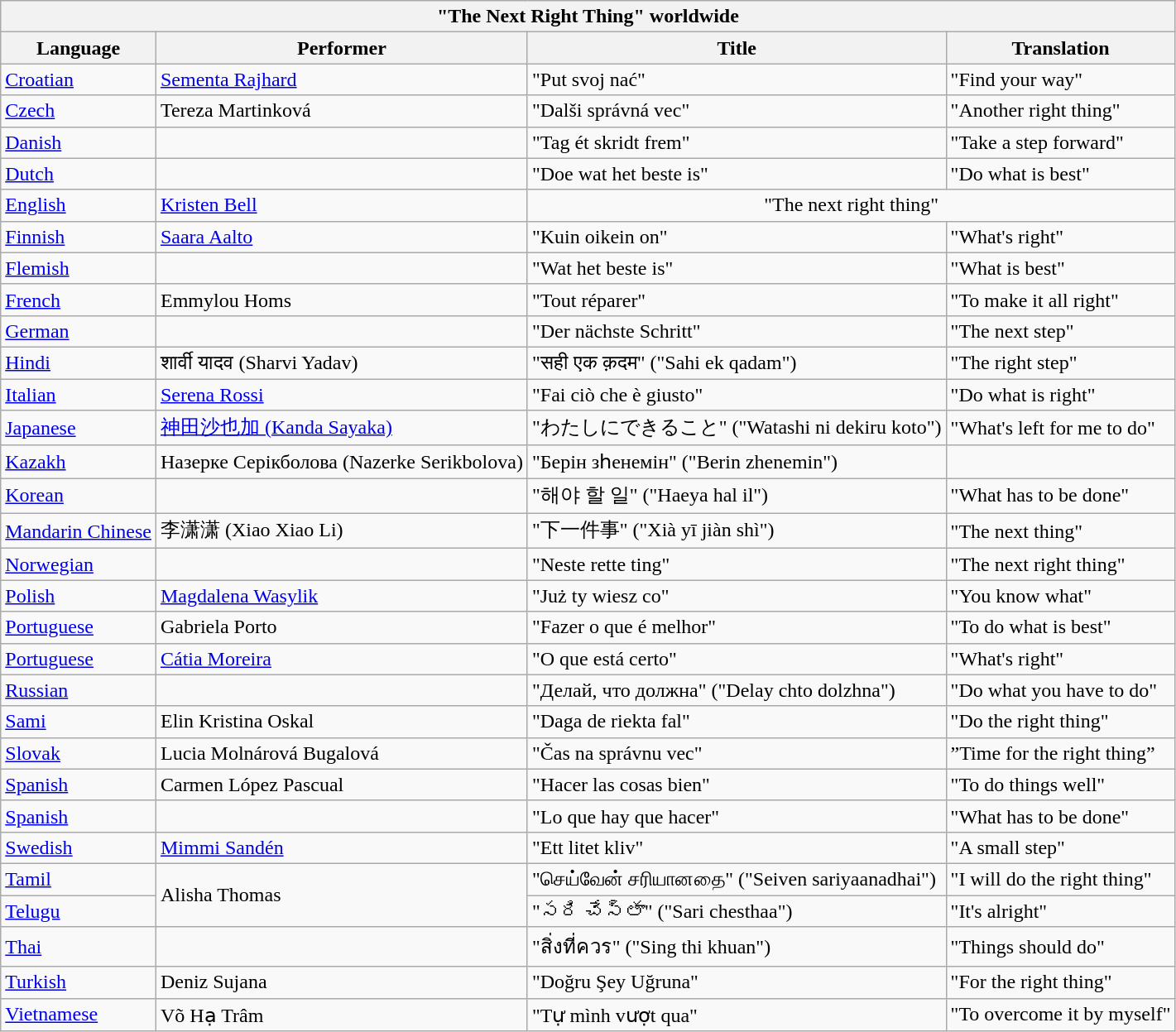<table class="wikitable collapsible collapsed">
<tr>
<th colspan="4">"The Next Right Thing" worldwide</th>
</tr>
<tr>
<th>Language</th>
<th>Performer</th>
<th>Title</th>
<th>Translation</th>
</tr>
<tr>
<td><a href='#'>Croatian</a></td>
<td><a href='#'>Sementa Rajhard</a></td>
<td>"Put svoj nać"</td>
<td>"Find your way"</td>
</tr>
<tr>
<td><a href='#'>Czech</a></td>
<td>Tereza Martinková</td>
<td>"Dalši správná vec"</td>
<td>"Another right thing"</td>
</tr>
<tr>
<td><a href='#'>Danish</a></td>
<td></td>
<td>"Tag ét skridt frem"</td>
<td>"Take a step forward"</td>
</tr>
<tr>
<td><a href='#'>Dutch</a></td>
<td></td>
<td>"Doe wat het beste is"</td>
<td>"Do what is best"</td>
</tr>
<tr>
<td><a href='#'>English</a></td>
<td><a href='#'>Kristen Bell</a></td>
<td colspan="2" align="center">"The next right thing"</td>
</tr>
<tr>
<td><a href='#'>Finnish</a></td>
<td><a href='#'>Saara Aalto</a></td>
<td>"Kuin oikein on"</td>
<td>"What's right"</td>
</tr>
<tr>
<td><a href='#'>Flemish</a></td>
<td></td>
<td>"Wat het beste is"</td>
<td>"What is best"</td>
</tr>
<tr>
<td><a href='#'>French</a> </td>
<td>Emmylou Homs</td>
<td>"Tout réparer"</td>
<td>"To make it all right"</td>
</tr>
<tr>
<td><a href='#'>German</a></td>
<td></td>
<td>"Der nächste Schritt"</td>
<td>"The next step"</td>
</tr>
<tr>
<td><a href='#'>Hindi</a></td>
<td>शार्वी यादव (Sharvi Yadav)</td>
<td>"सही एक क़दम" ("Sahi ek qadam")</td>
<td>"The right step"</td>
</tr>
<tr>
<td><a href='#'>Italian</a></td>
<td><a href='#'>Serena Rossi</a></td>
<td>"Fai ciò che è giusto"</td>
<td>"Do what is right"</td>
</tr>
<tr>
<td><a href='#'>Japanese</a></td>
<td><a href='#'>神田沙也加 (Kanda Sayaka)</a></td>
<td>"わたしにできること" ("Watashi ni dekiru koto")</td>
<td>"What's left for me to do"</td>
</tr>
<tr>
<td><a href='#'>Kazakh</a></td>
<td>Назерке Серікболова (Nazerke Serikbolova)</td>
<td>"Берін зһенемін" ("Berin zhenemin")</td>
<td></td>
</tr>
<tr>
<td><a href='#'>Korean</a></td>
<td></td>
<td>"해야 할 일" ("Haeya hal il")</td>
<td>"What has to be done"</td>
</tr>
<tr>
<td><a href='#'>Mandarin Chinese</a> </td>
<td>李潇潇 (Xiao Xiao Li)</td>
<td>"下一件事" ("Xià yī jiàn shì")</td>
<td>"The next thing"</td>
</tr>
<tr>
<td><a href='#'>Norwegian</a></td>
<td></td>
<td>"Neste rette ting"</td>
<td>"The next right thing"</td>
</tr>
<tr>
<td><a href='#'>Polish</a></td>
<td><a href='#'>Magdalena Wasylik</a></td>
<td>"Już ty wiesz co"</td>
<td>"You know what"</td>
</tr>
<tr>
<td><a href='#'>Portuguese</a> </td>
<td>Gabriela Porto</td>
<td>"Fazer o que é melhor"</td>
<td>"To do what is best"</td>
</tr>
<tr>
<td><a href='#'>Portuguese</a> </td>
<td><a href='#'>Cátia Moreira</a></td>
<td>"O que está certo"</td>
<td>"What's right"</td>
</tr>
<tr>
<td><a href='#'>Russian</a></td>
<td></td>
<td>"Делай, что должна" ("Delay chto dolzhna")</td>
<td>"Do what you have to do"</td>
</tr>
<tr>
<td><a href='#'>Sami</a></td>
<td>Elin Kristina Oskal</td>
<td>"Daga de riekta fal"</td>
<td>"Do the right thing"</td>
</tr>
<tr>
<td><a href='#'>Slovak</a></td>
<td>Lucia Molnárová Bugalová</td>
<td>"Čas na správnu vec"</td>
<td>”Time for the right thing”</td>
</tr>
<tr>
<td><a href='#'>Spanish</a> </td>
<td>Carmen López Pascual</td>
<td>"Hacer las cosas bien"</td>
<td>"To do things well"</td>
</tr>
<tr>
<td><a href='#'>Spanish</a> </td>
<td></td>
<td>"Lo que hay que hacer"</td>
<td>"What has to be done"</td>
</tr>
<tr>
<td><a href='#'>Swedish</a></td>
<td><a href='#'>Mimmi Sandén</a></td>
<td>"Ett litet kliv"</td>
<td>"A small step"</td>
</tr>
<tr>
<td><a href='#'>Tamil</a></td>
<td rowspan="2">Alisha Thomas</td>
<td>"செய்வேன் சரியானதை" ("Seiven sariyaanadhai")</td>
<td>"I will do the right thing"</td>
</tr>
<tr>
<td><a href='#'>Telugu</a></td>
<td>"సరి చేస్తా" ("Sari chesthaa")</td>
<td>"It's alright"</td>
</tr>
<tr>
<td><a href='#'>Thai</a></td>
<td></td>
<td>"สิ่งที่ควร" ("Sing thi khuan")</td>
<td>"Things should do"</td>
</tr>
<tr>
<td><a href='#'>Turkish</a></td>
<td>Deniz Sujana</td>
<td>"Doğru Şey Uğruna"</td>
<td>"For the right thing"</td>
</tr>
<tr>
<td><a href='#'>Vietnamese</a></td>
<td>Võ Hạ Trâm</td>
<td>"Tự mình vượt qua"</td>
<td>"To overcome it by myself"</td>
</tr>
</table>
